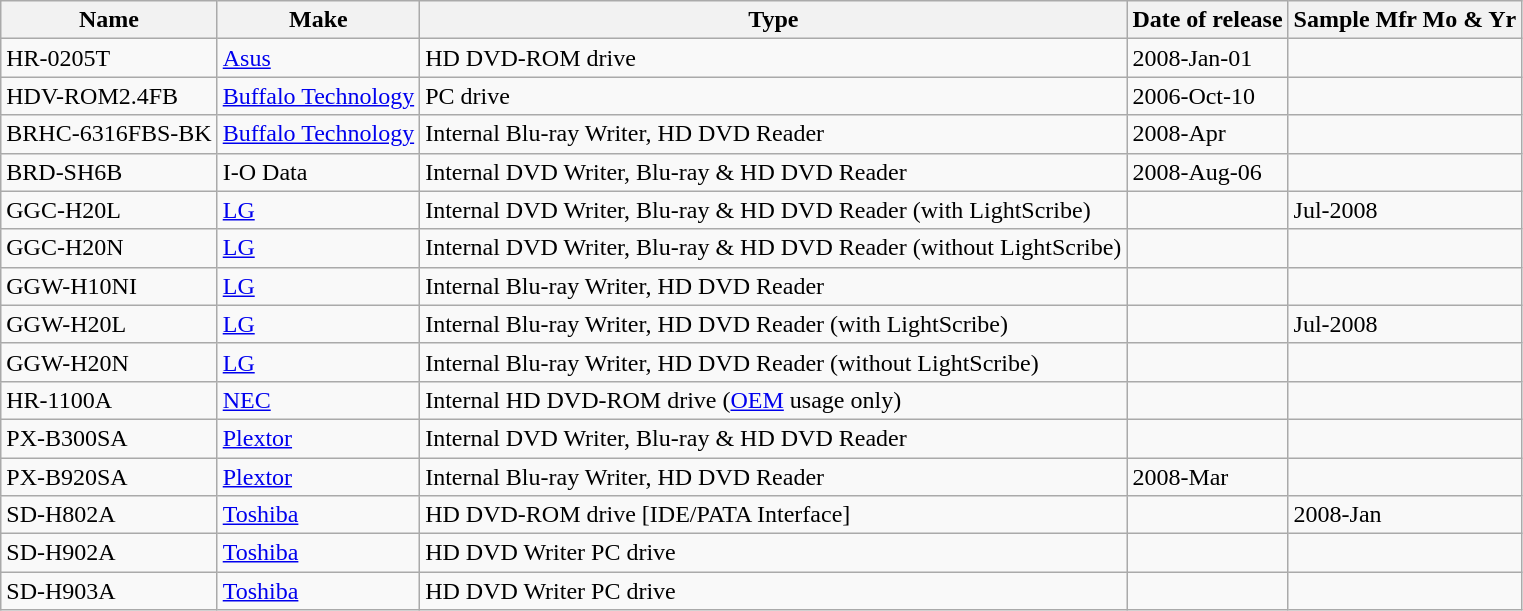<table class="wikitable sortable">
<tr>
<th>Name</th>
<th>Make</th>
<th>Type</th>
<th>Date of release</th>
<th>Sample Mfr Mo & Yr</th>
</tr>
<tr>
<td>HR-0205T</td>
<td><a href='#'>Asus</a></td>
<td>HD DVD-ROM drive</td>
<td>2008-Jan-01</td>
<td></td>
</tr>
<tr>
<td>HDV-ROM2.4FB</td>
<td><a href='#'>Buffalo Technology</a></td>
<td>PC drive</td>
<td>2006-Oct-10</td>
<td></td>
</tr>
<tr>
<td>BRHC-6316FBS-BK</td>
<td><a href='#'>Buffalo Technology</a></td>
<td>Internal Blu-ray Writer, HD DVD Reader</td>
<td>2008-Apr</td>
<td></td>
</tr>
<tr>
<td>BRD-SH6B</td>
<td>I-O Data</td>
<td>Internal DVD Writer, Blu-ray & HD DVD Reader</td>
<td>2008-Aug-06</td>
<td></td>
</tr>
<tr>
<td>GGC-H20L</td>
<td><a href='#'>LG</a></td>
<td>Internal DVD Writer, Blu-ray & HD DVD Reader (with LightScribe)</td>
<td></td>
<td>Jul-2008</td>
</tr>
<tr>
<td>GGC-H20N</td>
<td><a href='#'>LG</a></td>
<td>Internal DVD Writer, Blu-ray & HD DVD Reader (without LightScribe)</td>
<td></td>
<td></td>
</tr>
<tr>
<td>GGW-H10NI</td>
<td><a href='#'>LG</a></td>
<td>Internal Blu-ray Writer, HD DVD Reader</td>
<td></td>
<td></td>
</tr>
<tr>
<td>GGW-H20L</td>
<td><a href='#'>LG</a></td>
<td>Internal Blu-ray Writer, HD DVD Reader (with LightScribe)</td>
<td></td>
<td>Jul-2008</td>
</tr>
<tr>
<td>GGW-H20N</td>
<td><a href='#'>LG</a></td>
<td>Internal Blu-ray Writer, HD DVD Reader (without LightScribe)</td>
<td></td>
<td></td>
</tr>
<tr>
<td>HR-1100A</td>
<td><a href='#'>NEC</a></td>
<td>Internal HD DVD-ROM drive (<a href='#'>OEM</a> usage only)</td>
<td></td>
<td></td>
</tr>
<tr>
<td>PX-B300SA</td>
<td><a href='#'>Plextor</a></td>
<td>Internal DVD Writer, Blu-ray & HD DVD Reader</td>
<td></td>
<td></td>
</tr>
<tr>
<td>PX-B920SA</td>
<td><a href='#'>Plextor</a></td>
<td>Internal Blu-ray Writer, HD DVD Reader</td>
<td>2008-Mar</td>
<td></td>
</tr>
<tr>
<td>SD-H802A</td>
<td><a href='#'>Toshiba</a></td>
<td>HD DVD-ROM drive [IDE/PATA Interface]</td>
<td></td>
<td>2008-Jan</td>
</tr>
<tr>
<td>SD-H902A</td>
<td><a href='#'>Toshiba</a></td>
<td>HD DVD Writer PC drive</td>
<td></td>
<td></td>
</tr>
<tr>
<td>SD-H903A</td>
<td><a href='#'>Toshiba</a></td>
<td>HD DVD Writer PC drive</td>
<td></td>
<td></td>
</tr>
</table>
